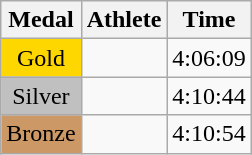<table class="wikitable">
<tr>
<th>Medal</th>
<th>Athlete</th>
<th>Time</th>
</tr>
<tr>
<td style="text-align:center;background-color:gold;">Gold</td>
<td></td>
<td>4:06:09</td>
</tr>
<tr>
<td style="text-align:center;background-color:silver;">Silver</td>
<td></td>
<td>4:10:44</td>
</tr>
<tr>
<td style="text-align:center;background-color:#CC9966;">Bronze</td>
<td></td>
<td>4:10:54</td>
</tr>
</table>
